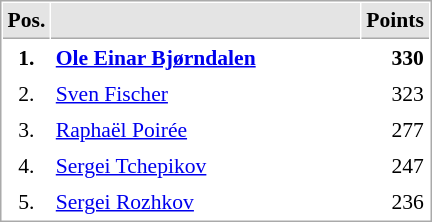<table cellspacing="1" cellpadding="3" style="border:1px solid #AAAAAA;font-size:90%">
<tr bgcolor="#E4E4E4">
<th style="border-bottom:1px solid #AAAAAA" width=10>Pos.</th>
<th style="border-bottom:1px solid #AAAAAA" width=200></th>
<th style="border-bottom:1px solid #AAAAAA" width=20>Points</th>
</tr>
<tr>
<td align="center"><strong>1.</strong></td>
<td> <strong><a href='#'>Ole Einar Bjørndalen</a></strong></td>
<td align="right"><strong>330</strong></td>
</tr>
<tr>
<td align="center">2.</td>
<td> <a href='#'>Sven Fischer</a></td>
<td align="right">323</td>
</tr>
<tr>
<td align="center">3.</td>
<td> <a href='#'>Raphaël Poirée</a></td>
<td align="right">277</td>
</tr>
<tr>
<td align="center">4.</td>
<td> <a href='#'>Sergei Tchepikov</a></td>
<td align="right">247</td>
</tr>
<tr>
<td align="center">5.</td>
<td> <a href='#'>Sergei Rozhkov</a></td>
<td align="right">236</td>
</tr>
</table>
